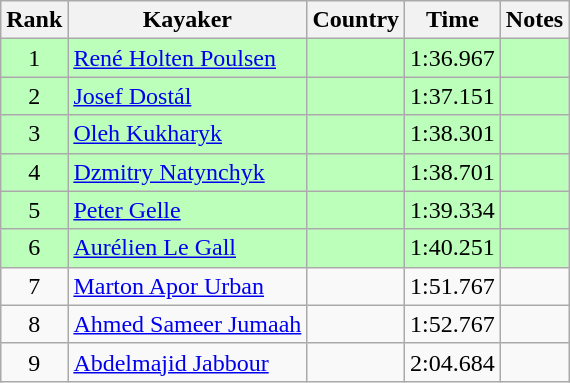<table class="wikitable" style="text-align:center">
<tr>
<th>Rank</th>
<th>Kayaker</th>
<th>Country</th>
<th>Time</th>
<th>Notes</th>
</tr>
<tr bgcolor=bbffbb>
<td>1</td>
<td align="left"><a href='#'>René Holten Poulsen</a></td>
<td align="left"></td>
<td>1:36.967</td>
<td></td>
</tr>
<tr bgcolor=bbffbb>
<td>2</td>
<td align="left"><a href='#'>Josef Dostál</a></td>
<td align="left"></td>
<td>1:37.151</td>
<td></td>
</tr>
<tr bgcolor=bbffbb>
<td>3</td>
<td align="left"><a href='#'>Oleh Kukharyk</a></td>
<td align="left"></td>
<td>1:38.301</td>
<td></td>
</tr>
<tr bgcolor=bbffbb>
<td>4</td>
<td align="left"><a href='#'>Dzmitry Natynchyk</a></td>
<td align="left"></td>
<td>1:38.701</td>
<td></td>
</tr>
<tr bgcolor=bbffbb>
<td>5</td>
<td align="left"><a href='#'>Peter Gelle</a></td>
<td align="left"></td>
<td>1:39.334</td>
<td></td>
</tr>
<tr bgcolor=bbffbb>
<td>6</td>
<td align="left"><a href='#'>Aurélien Le Gall</a></td>
<td align="left"></td>
<td>1:40.251</td>
<td></td>
</tr>
<tr>
<td>7</td>
<td align="left"><a href='#'>Marton Apor Urban</a></td>
<td align="left"></td>
<td>1:51.767</td>
<td></td>
</tr>
<tr>
<td>8</td>
<td align="left"><a href='#'>Ahmed Sameer Jumaah</a></td>
<td align="left"></td>
<td>1:52.767</td>
<td></td>
</tr>
<tr>
<td>9</td>
<td align="left"><a href='#'>Abdelmajid Jabbour</a></td>
<td align="left"></td>
<td>2:04.684</td>
<td></td>
</tr>
</table>
